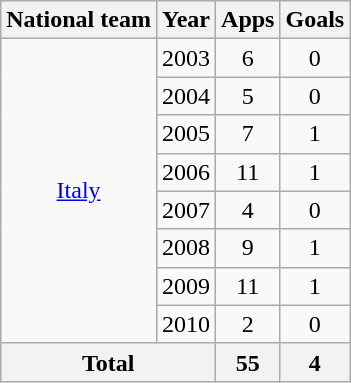<table class="wikitable" style="text-align:center">
<tr>
<th>National team</th>
<th>Year</th>
<th>Apps</th>
<th>Goals</th>
</tr>
<tr>
<td rowspan=8><a href='#'>Italy</a></td>
<td>2003</td>
<td>6</td>
<td>0</td>
</tr>
<tr>
<td>2004</td>
<td>5</td>
<td>0</td>
</tr>
<tr>
<td>2005</td>
<td>7</td>
<td>1</td>
</tr>
<tr>
<td>2006</td>
<td>11</td>
<td>1</td>
</tr>
<tr>
<td>2007</td>
<td>4</td>
<td>0</td>
</tr>
<tr>
<td>2008</td>
<td>9</td>
<td>1</td>
</tr>
<tr>
<td>2009</td>
<td>11</td>
<td>1</td>
</tr>
<tr>
<td>2010</td>
<td>2</td>
<td>0</td>
</tr>
<tr>
<th colspan="2">Total</th>
<th>55</th>
<th>4</th>
</tr>
</table>
